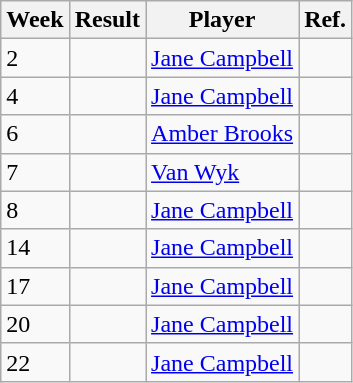<table class=wikitable>
<tr>
<th>Week</th>
<th>Result</th>
<th>Player</th>
<th>Ref.</th>
</tr>
<tr>
<td>2</td>
<td></td>
<td> <a href='#'>Jane Campbell</a></td>
<td></td>
</tr>
<tr>
<td>4</td>
<td></td>
<td> <a href='#'>Jane Campbell</a></td>
<td></td>
</tr>
<tr>
<td>6</td>
<td></td>
<td> <a href='#'>Amber Brooks</a></td>
<td></td>
</tr>
<tr>
<td>7</td>
<td></td>
<td> <a href='#'>Van Wyk</a></td>
<td></td>
</tr>
<tr>
<td>8</td>
<td></td>
<td> <a href='#'>Jane Campbell</a></td>
<td></td>
</tr>
<tr>
<td>14</td>
<td></td>
<td> <a href='#'>Jane Campbell</a></td>
<td></td>
</tr>
<tr>
<td>17</td>
<td></td>
<td> <a href='#'>Jane Campbell</a></td>
<td></td>
</tr>
<tr>
<td>20</td>
<td></td>
<td> <a href='#'>Jane Campbell</a></td>
<td></td>
</tr>
<tr>
<td>22</td>
<td></td>
<td> <a href='#'>Jane Campbell</a></td>
<td></td>
</tr>
</table>
